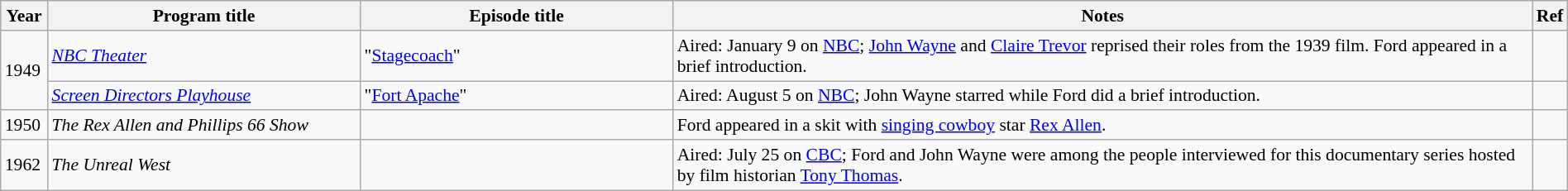<table class="wikitable sortable plainrowheaders sticky-header" width="100%" style="font-size: 90%;">
<tr>
<th scope="col" width="3%">Year</th>
<th scope="col" width="20%">Program title</th>
<th scope="col" width="20%">Episode title</th>
<th scope="col" width="55%" class="unsortable">Notes</th>
<th scope="col" width="2%" class="unsortable">Ref</th>
</tr>
<tr>
<td rowspan=2>1949</td>
<td scope="row"><em><a href='#'>NBC Theater</a></em></td>
<td>"<a href='#'>Stagecoach</a>"</td>
<td>Aired: January 9 on <a href='#'>NBC</a>; <a href='#'>John Wayne</a> and <a href='#'>Claire Trevor</a> reprised their roles from the 1939 film. Ford appeared in a brief introduction.</td>
<td align="center"></td>
</tr>
<tr>
<td scope="row"><em><a href='#'>Screen Directors Playhouse</a></em></td>
<td>"<a href='#'>Fort Apache</a>"</td>
<td>Aired: August 5 on <a href='#'>NBC</a>; John Wayne starred while Ford did a brief introduction.</td>
<td align="center"></td>
</tr>
<tr>
<td>1950</td>
<td scope="row"><em>The Rex Allen and Phillips 66 Show</em></td>
<td></td>
<td>Ford appeared in a skit with <a href='#'>singing cowboy</a> star <a href='#'>Rex Allen</a>.</td>
<td align="center"></td>
</tr>
<tr>
<td>1962</td>
<td scope="row"><em>The Unreal West</em></td>
<td></td>
<td>Aired: July 25 on <a href='#'>CBC</a>; Ford and John Wayne were among the people interviewed for this documentary series hosted by film historian <a href='#'>Tony Thomas</a>.</td>
<td align="center"></td>
</tr>
</table>
